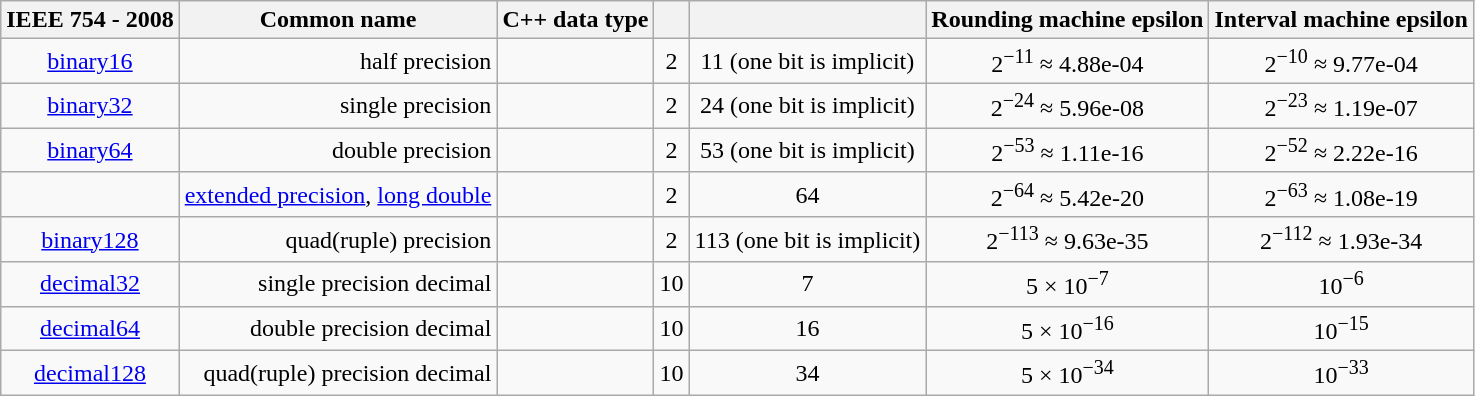<table class="wikitable">
<tr>
<th>IEEE 754 - 2008</th>
<th>Common name</th>
<th>C++ data type</th>
<th></th>
<th></th>
<th>Rounding machine epsilon</th>
<th>Interval machine epsilon</th>
</tr>
<tr>
<td align="center"><a href='#'>binary16</a></td>
<td align="right">half precision</td>
<td></td>
<td align="center">2</td>
<td align="center">11 (one bit is implicit)</td>
<td align="center">2<sup>−11</sup> ≈ 4.88e-04</td>
<td align="center">2<sup>−10</sup> ≈ 9.77e-04</td>
</tr>
<tr>
<td align="center"><a href='#'>binary32</a></td>
<td align="right">single precision</td>
<td align="center"></td>
<td align="center">2</td>
<td align="center">24 (one bit is implicit)</td>
<td align="center">2<sup>−24</sup> ≈ 5.96e-08</td>
<td align="center">2<sup>−23</sup> ≈ 1.19e-07</td>
</tr>
<tr>
<td align="center"><a href='#'>binary64</a></td>
<td align="right">double precision</td>
<td align="center"></td>
<td align="center">2</td>
<td align="center">53 (one bit is implicit)</td>
<td align="center">2<sup>−53</sup> ≈ 1.11e-16</td>
<td align="center">2<sup>−52</sup> ≈ 2.22e-16</td>
</tr>
<tr>
<td align="center"></td>
<td align="right"><a href='#'>extended precision</a>, <a href='#'>long double</a></td>
<td align="center"></td>
<td align="center">2</td>
<td align="center">64</td>
<td align="center">2<sup>−64</sup> ≈ 5.42e-20</td>
<td align="center">2<sup>−63</sup> ≈ 1.08e-19</td>
</tr>
<tr>
<td align="center"><a href='#'>binary128</a></td>
<td align="right">quad(ruple) precision</td>
<td align="center"></td>
<td align="center">2</td>
<td align="center">113 (one bit is implicit)</td>
<td align="center">2<sup>−113</sup> ≈ 9.63e-35</td>
<td align="center">2<sup>−112</sup> ≈ 1.93e-34</td>
</tr>
<tr>
<td align="center"><a href='#'>decimal32</a></td>
<td align="right">single precision decimal</td>
<td align="center"></td>
<td align="center">10</td>
<td align="center">7</td>
<td align="center">5 × 10<sup>−7</sup></td>
<td align="center">10<sup>−6</sup></td>
</tr>
<tr>
<td align="center"><a href='#'>decimal64</a></td>
<td align="right">double precision decimal</td>
<td align="center"></td>
<td align="center">10</td>
<td align="center">16</td>
<td align="center">5 × 10<sup>−16</sup></td>
<td align="center">10<sup>−15</sup></td>
</tr>
<tr>
<td align="center"><a href='#'>decimal128</a></td>
<td align="right">quad(ruple) precision decimal</td>
<td align="center"></td>
<td align="center">10</td>
<td align="center">34</td>
<td align="center">5 × 10<sup>−34</sup></td>
<td align="center">10<sup>−33</sup></td>
</tr>
</table>
